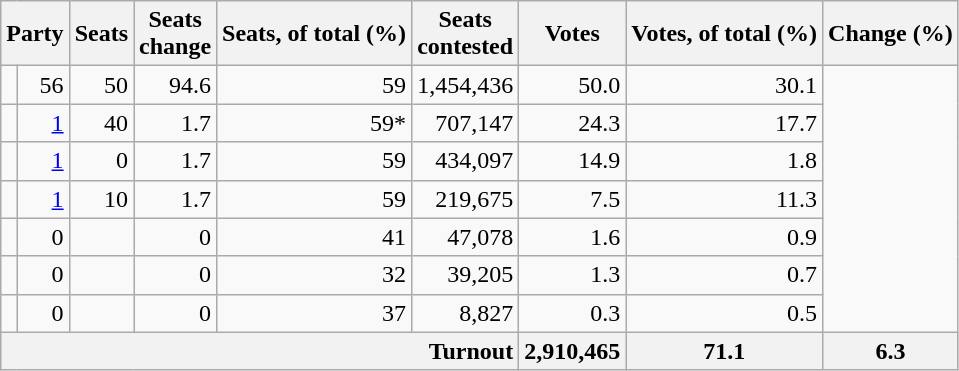<table class="wikitable sortable" style="text-align:right;">
<tr>
<th colspan="2" rowspan="1">Party</th>
<th>Seats</th>
<th>Seats <br>change</th>
<th>Seats, of total (%)</th>
<th>Seats <br>contested</th>
<th>Votes</th>
<th>Votes, of total (%)</th>
<th>Change (%)</th>
</tr>
<tr>
<td></td>
<td>56</td>
<td> 50</td>
<td>94.6</td>
<td>59</td>
<td>1,454,436</td>
<td>50.0</td>
<td>30.1</td>
</tr>
<tr>
<td></td>
<td><a href='#'>1</a></td>
<td>40</td>
<td>1.7</td>
<td>59*</td>
<td>707,147</td>
<td>24.3</td>
<td>17.7</td>
</tr>
<tr>
<td></td>
<td><a href='#'>1</a></td>
<td>0</td>
<td>1.7</td>
<td>59</td>
<td>434,097</td>
<td>14.9</td>
<td>1.8</td>
</tr>
<tr>
<td></td>
<td><a href='#'>1</a></td>
<td>10</td>
<td>1.7</td>
<td>59</td>
<td>219,675</td>
<td>7.5</td>
<td>11.3</td>
</tr>
<tr>
<td></td>
<td>0</td>
<td></td>
<td>0</td>
<td>41</td>
<td>47,078</td>
<td>1.6</td>
<td>0.9</td>
</tr>
<tr>
<td></td>
<td>0</td>
<td></td>
<td>0</td>
<td>32</td>
<td>39,205</td>
<td>1.3</td>
<td>0.7</td>
</tr>
<tr>
<td></td>
<td>0</td>
<td></td>
<td>0</td>
<td>37</td>
<td>8,827</td>
<td>0.3</td>
<td>0.5</td>
</tr>
<tr class="unsorted">
<th colspan="6" style="text-align:right;">Turnout</th>
<th>2,910,465</th>
<th>71.1</th>
<th>6.3</th>
</tr>
</table>
